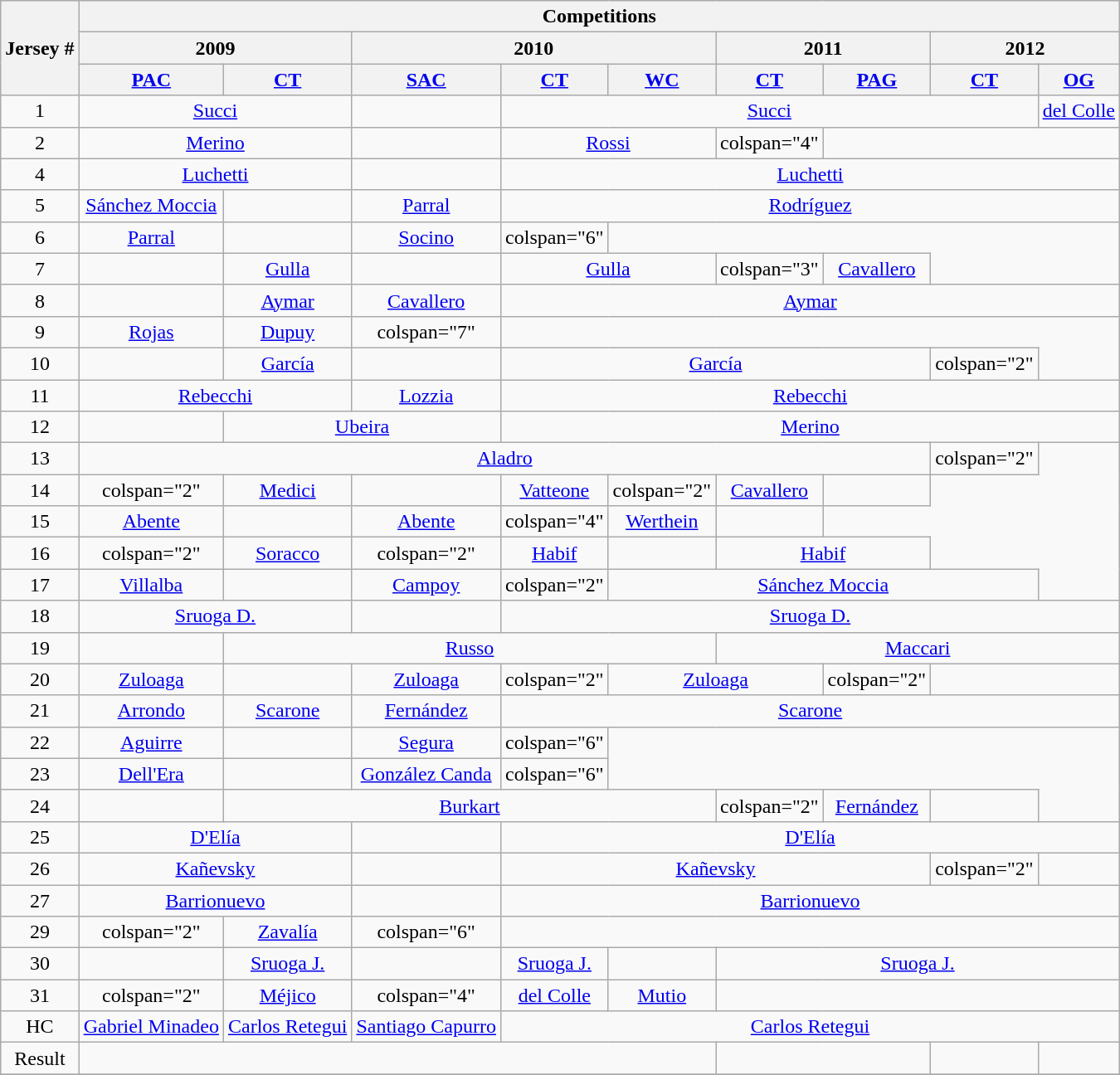<table class="wikitable" style="text-align:center">
<tr>
<th rowspan="3">Jersey #</th>
<th colspan="9">Competitions</th>
</tr>
<tr>
<th colspan="2">2009</th>
<th colspan="3">2010</th>
<th colspan="2">2011</th>
<th colspan="2">2012</th>
</tr>
<tr>
<th><a href='#'>PAC</a></th>
<th><a href='#'>CT</a></th>
<th><a href='#'>SAC</a></th>
<th><a href='#'>CT</a></th>
<th><a href='#'>WC</a></th>
<th><a href='#'>CT</a></th>
<th><a href='#'>PAG</a></th>
<th><a href='#'>CT</a></th>
<th><a href='#'>OG</a></th>
</tr>
<tr>
<td>1</td>
<td colspan="2"><a href='#'>Succi</a></td>
<td></td>
<td colspan="5"><a href='#'>Succi</a></td>
<td><a href='#'>del Colle</a></td>
</tr>
<tr>
<td>2</td>
<td colspan="2"><a href='#'>Merino</a></td>
<td></td>
<td colspan="2"><a href='#'>Rossi</a></td>
<td>colspan="4"</td>
</tr>
<tr>
<td>4</td>
<td colspan="2"><a href='#'>Luchetti</a></td>
<td></td>
<td colspan="6"><a href='#'>Luchetti</a></td>
</tr>
<tr>
<td>5</td>
<td><a href='#'>Sánchez Moccia</a></td>
<td></td>
<td><a href='#'>Parral</a></td>
<td colspan="6"><a href='#'>Rodríguez</a></td>
</tr>
<tr>
<td>6</td>
<td><a href='#'>Parral</a></td>
<td></td>
<td><a href='#'>Socino</a></td>
<td>colspan="6"</td>
</tr>
<tr>
<td>7</td>
<td></td>
<td><a href='#'>Gulla</a></td>
<td></td>
<td colspan="2"><a href='#'>Gulla</a></td>
<td>colspan="3"</td>
<td><a href='#'>Cavallero</a></td>
</tr>
<tr>
<td>8</td>
<td></td>
<td><a href='#'>Aymar</a></td>
<td><a href='#'>Cavallero</a></td>
<td colspan="6"><a href='#'>Aymar</a></td>
</tr>
<tr>
<td>9</td>
<td><a href='#'>Rojas</a></td>
<td><a href='#'>Dupuy</a></td>
<td>colspan="7"</td>
</tr>
<tr>
<td>10</td>
<td></td>
<td><a href='#'>García</a></td>
<td></td>
<td colspan="4"><a href='#'>García</a></td>
<td>colspan="2"</td>
</tr>
<tr>
<td>11</td>
<td colspan="2"><a href='#'>Rebecchi</a></td>
<td><a href='#'>Lozzia</a></td>
<td colspan="6"><a href='#'>Rebecchi</a></td>
</tr>
<tr>
<td>12</td>
<td></td>
<td colspan="2"><a href='#'>Ubeira</a></td>
<td colspan="6"><a href='#'>Merino</a></td>
</tr>
<tr>
<td>13</td>
<td colspan="7"><a href='#'>Aladro</a></td>
<td>colspan="2"</td>
</tr>
<tr>
<td>14</td>
<td>colspan="2"</td>
<td><a href='#'>Medici</a></td>
<td></td>
<td><a href='#'>Vatteone</a></td>
<td>colspan="2"</td>
<td><a href='#'>Cavallero</a></td>
<td></td>
</tr>
<tr>
<td>15</td>
<td><a href='#'>Abente</a></td>
<td></td>
<td><a href='#'>Abente</a></td>
<td>colspan="4"</td>
<td><a href='#'>Werthein</a></td>
<td></td>
</tr>
<tr>
<td>16</td>
<td>colspan="2"</td>
<td><a href='#'>Soracco</a></td>
<td>colspan="2"</td>
<td><a href='#'>Habif</a></td>
<td></td>
<td colspan="2"><a href='#'>Habif</a></td>
</tr>
<tr>
<td>17</td>
<td><a href='#'>Villalba</a></td>
<td></td>
<td><a href='#'>Campoy</a></td>
<td>colspan="2"</td>
<td colspan="4"><a href='#'>Sánchez Moccia</a></td>
</tr>
<tr>
<td>18</td>
<td colspan="2"><a href='#'>Sruoga D.</a></td>
<td></td>
<td colspan="6"><a href='#'>Sruoga D.</a></td>
</tr>
<tr>
<td>19</td>
<td></td>
<td colspan="4"><a href='#'>Russo</a></td>
<td colspan="4"><a href='#'>Maccari</a></td>
</tr>
<tr>
<td>20</td>
<td><a href='#'>Zuloaga</a></td>
<td></td>
<td><a href='#'>Zuloaga</a></td>
<td>colspan="2"</td>
<td colspan="2"><a href='#'>Zuloaga</a></td>
<td>colspan="2"</td>
</tr>
<tr>
<td>21</td>
<td><a href='#'>Arrondo</a></td>
<td><a href='#'>Scarone</a></td>
<td><a href='#'>Fernández</a></td>
<td colspan="6"><a href='#'>Scarone</a></td>
</tr>
<tr>
<td>22</td>
<td><a href='#'>Aguirre</a></td>
<td></td>
<td><a href='#'>Segura</a></td>
<td>colspan="6"</td>
</tr>
<tr>
<td>23</td>
<td><a href='#'>Dell'Era</a></td>
<td></td>
<td><a href='#'>González Canda</a></td>
<td>colspan="6"</td>
</tr>
<tr>
<td>24</td>
<td></td>
<td colspan="4"><a href='#'>Burkart</a></td>
<td>colspan="2"</td>
<td><a href='#'>Fernández</a></td>
<td></td>
</tr>
<tr>
<td>25</td>
<td colspan="2"><a href='#'>D'Elía</a></td>
<td></td>
<td colspan="6"><a href='#'>D'Elía</a></td>
</tr>
<tr>
<td>26</td>
<td colspan="2"><a href='#'>Kañevsky</a></td>
<td></td>
<td colspan="4"><a href='#'>Kañevsky</a></td>
<td>colspan="2"</td>
</tr>
<tr>
<td>27</td>
<td colspan="2"><a href='#'>Barrionuevo</a></td>
<td></td>
<td colspan="6"><a href='#'>Barrionuevo</a></td>
</tr>
<tr>
<td>29</td>
<td>colspan="2"</td>
<td><a href='#'>Zavalía</a></td>
<td>colspan="6"</td>
</tr>
<tr>
<td>30</td>
<td></td>
<td><a href='#'>Sruoga J.</a></td>
<td></td>
<td><a href='#'>Sruoga J.</a></td>
<td></td>
<td colspan="5"><a href='#'>Sruoga J.</a></td>
</tr>
<tr>
<td>31</td>
<td>colspan="2"</td>
<td><a href='#'>Méjico</a></td>
<td>colspan="4"</td>
<td><a href='#'>del Colle</a></td>
<td><a href='#'>Mutio</a></td>
</tr>
<tr>
<td>HC</td>
<td><a href='#'>Gabriel Minadeo</a></td>
<td><a href='#'>Carlos Retegui</a></td>
<td><a href='#'>Santiago Capurro</a></td>
<td colspan="6"><a href='#'>Carlos Retegui</a></td>
</tr>
<tr>
<td>Result</td>
<td colspan="5"></td>
<td colspan="2"></td>
<td></td>
<td></td>
</tr>
<tr>
</tr>
</table>
